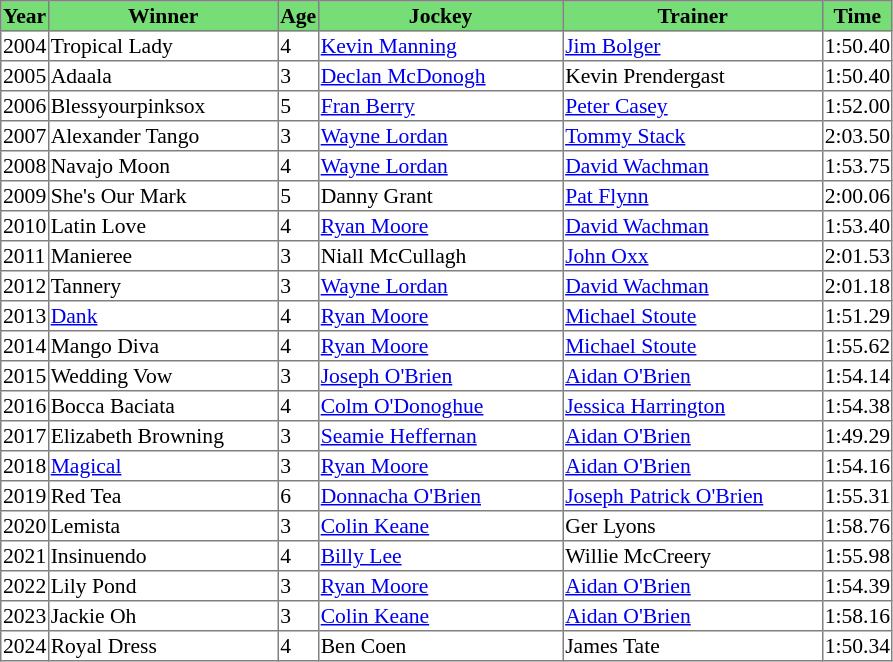<table class = "sortable" | border="1" style="border-collapse: collapse; font-size:90%">
<tr bgcolor="#77dd77" align="center">
<th>Year</th>
<th>Winner</th>
<th>Age</th>
<th>Jockey</th>
<th>Trainer</th>
<th>Time</th>
</tr>
<tr>
<td>2004</td>
<td width=150px>Tropical Lady</td>
<td>4</td>
<td width=160px><a href='#'>Kevin Manning</a></td>
<td width=170px><a href='#'>Jim Bolger</a></td>
<td>1:50.40</td>
</tr>
<tr>
<td>2005</td>
<td>Adaala</td>
<td>3</td>
<td><a href='#'>Declan McDonogh</a></td>
<td>Kevin Prendergast</td>
<td>1:50.40</td>
</tr>
<tr>
<td>2006</td>
<td>Blessyourpinksox</td>
<td>5</td>
<td><a href='#'>Fran Berry</a></td>
<td><a href='#'>Peter Casey</a></td>
<td>1:52.00</td>
</tr>
<tr>
<td>2007</td>
<td>Alexander Tango</td>
<td>3</td>
<td><a href='#'>Wayne Lordan</a></td>
<td><a href='#'>Tommy Stack</a></td>
<td>2:03.50</td>
</tr>
<tr>
<td>2008</td>
<td>Navajo Moon</td>
<td>4</td>
<td><a href='#'>Wayne Lordan</a></td>
<td><a href='#'>David Wachman</a></td>
<td>1:53.75</td>
</tr>
<tr>
<td>2009</td>
<td>She's Our Mark</td>
<td>5</td>
<td>Danny Grant</td>
<td><a href='#'>Pat Flynn</a></td>
<td>2:00.06</td>
</tr>
<tr>
<td>2010</td>
<td>Latin Love</td>
<td>4</td>
<td><a href='#'>Ryan Moore</a></td>
<td><a href='#'>David Wachman</a></td>
<td>1:53.40</td>
</tr>
<tr>
<td>2011</td>
<td>Manieree</td>
<td>3</td>
<td>Niall McCullagh</td>
<td><a href='#'>John Oxx</a></td>
<td>2:01.53</td>
</tr>
<tr>
<td>2012</td>
<td>Tannery</td>
<td>3</td>
<td><a href='#'>Wayne Lordan</a></td>
<td><a href='#'>David Wachman</a></td>
<td>2:01.18</td>
</tr>
<tr>
<td>2013</td>
<td><a href='#'>Dank</a></td>
<td>4</td>
<td><a href='#'>Ryan Moore</a></td>
<td><a href='#'>Michael Stoute</a></td>
<td>1:51.29</td>
</tr>
<tr>
<td>2014</td>
<td>Mango Diva</td>
<td>4</td>
<td><a href='#'>Ryan Moore</a></td>
<td><a href='#'>Michael Stoute</a></td>
<td>1:55.62</td>
</tr>
<tr>
<td>2015</td>
<td>Wedding Vow</td>
<td>3</td>
<td><a href='#'>Joseph O'Brien</a></td>
<td><a href='#'>Aidan O'Brien</a></td>
<td>1:54.14</td>
</tr>
<tr>
<td>2016</td>
<td>Bocca Baciata</td>
<td>4</td>
<td><a href='#'>Colm O'Donoghue</a></td>
<td><a href='#'>Jessica Harrington</a></td>
<td>1:54.38</td>
</tr>
<tr>
<td>2017</td>
<td>Elizabeth Browning</td>
<td>3</td>
<td><a href='#'>Seamie Heffernan</a></td>
<td><a href='#'>Aidan O'Brien</a></td>
<td>1:49.29</td>
</tr>
<tr>
<td>2018</td>
<td><a href='#'>Magical</a></td>
<td>3</td>
<td><a href='#'>Ryan Moore</a></td>
<td><a href='#'>Aidan O'Brien</a></td>
<td>1:54.16</td>
</tr>
<tr>
<td>2019</td>
<td>Red Tea</td>
<td>6</td>
<td><a href='#'>Donnacha O'Brien</a></td>
<td><a href='#'>Joseph Patrick O'Brien</a></td>
<td>1:55.31</td>
</tr>
<tr>
<td>2020</td>
<td>Lemista</td>
<td>3</td>
<td><a href='#'>Colin Keane</a></td>
<td>Ger Lyons</td>
<td>1:58.76</td>
</tr>
<tr>
<td>2021</td>
<td>Insinuendo</td>
<td>4</td>
<td><a href='#'>Billy Lee</a></td>
<td>Willie McCreery</td>
<td>1:55.98</td>
</tr>
<tr>
<td>2022</td>
<td>Lily Pond</td>
<td>3</td>
<td><a href='#'>Ryan Moore</a></td>
<td><a href='#'>Aidan O'Brien</a></td>
<td>1:54.39</td>
</tr>
<tr>
<td>2023</td>
<td>Jackie Oh</td>
<td>3</td>
<td><a href='#'>Colin Keane</a></td>
<td><a href='#'>Aidan O'Brien</a></td>
<td>1:58.16</td>
</tr>
<tr>
<td>2024</td>
<td>Royal Dress</td>
<td>4</td>
<td>Ben Coen</td>
<td>James Tate</td>
<td>1:50.34</td>
</tr>
</table>
